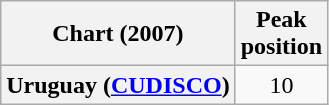<table class="wikitable plainrowheaders sortable">
<tr>
<th>Chart (2007)</th>
<th>Peak<br>position</th>
</tr>
<tr>
<th scope="row">Uruguay (<a href='#'>CUDISCO</a>)</th>
<td align="center">10</td>
</tr>
</table>
